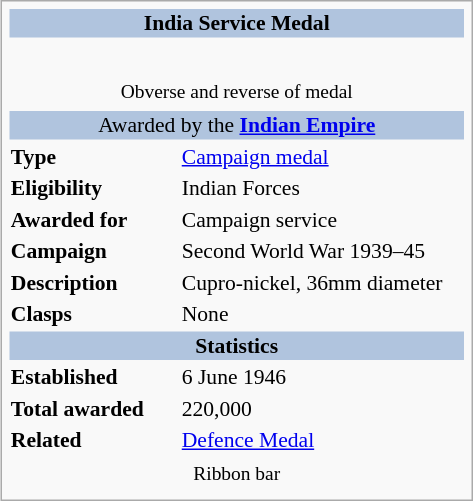<table class="infobox" style="width: 315px; border-spacing: 2px; text-align: left; font-size: 90%;">
<tr>
<th colspan="2" style="background-color: #B0C4DE; text-align: center; vertical-align: middle;">India Service Medal</th>
</tr>
<tr>
<td colspan="2" style="text-align: center; font-size: 90%; line-height: 1.5em;"><br></td>
</tr>
<tr>
<td colspan="2" style="text-align: center; font-size: 90%; line-height: 1.5em;"><div>Obverse and reverse of medal</div></td>
</tr>
<tr>
<td colspan="2" style="background-color: #B0C4DE; text-align: center; vertical-align: middle;">Awarded by the <strong><a href='#'>Indian Empire</a></strong></td>
</tr>
<tr>
<td style="padding-right:1em; font-weight:bold">Type</td>
<td><a href='#'>Campaign medal</a></td>
</tr>
<tr>
<td style="padding-right:1em; font-weight:bold">Eligibility</td>
<td>Indian Forces</td>
</tr>
<tr>
<td style="padding-right:1em; font-weight:bold">Awarded for</td>
<td>Campaign service</td>
</tr>
<tr>
<td style="padding-right:1em; font-weight:bold">Campaign</td>
<td>Second World War 1939–45</td>
</tr>
<tr>
<td style="padding-right:1em; font-weight:bold">Description</td>
<td>Cupro-nickel, 36mm diameter</td>
</tr>
<tr>
<td style="padding-right:1em; font-weight:bold">Clasps</td>
<td>None</td>
</tr>
<tr>
<th colspan="2" style="background-color: #B0C4DE; text-align: center; vertical-align: middle;">Statistics</th>
</tr>
<tr>
<td style="padding-right:1em; font-weight:bold">Established</td>
<td>6 June 1946</td>
</tr>
<tr>
<td style="padding-right:1em; font-weight:bold">Total awarded</td>
<td>220,000</td>
</tr>
<tr>
<td style="padding-right:1em; font-weight:bold">Related</td>
<td><a href='#'>Defence Medal</a></td>
</tr>
<tr>
<td colspan="2" style="text-align: center; font-size: 90%; line-height: 1.5em;"><div><div></div>Ribbon bar</div></td>
</tr>
<tr>
</tr>
</table>
